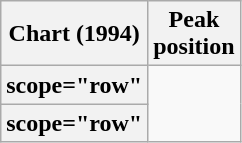<table class="wikitable sortable plainrowheaders" style="text-align:center">
<tr>
<th scope="col">Chart (1994)</th>
<th scope="col">Peak<br>position</th>
</tr>
<tr>
<th>scope="row"</th>
</tr>
<tr>
<th>scope="row"</th>
</tr>
</table>
